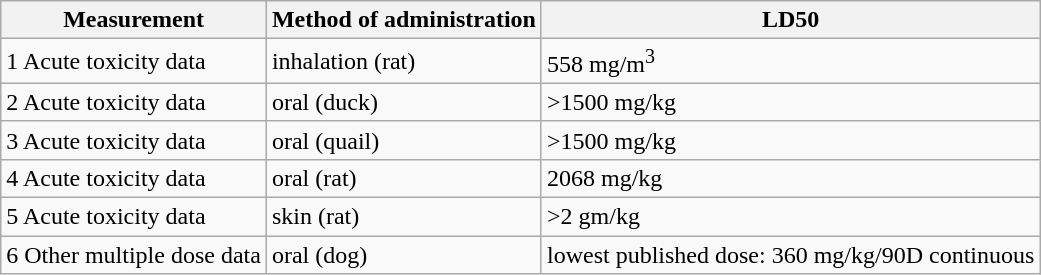<table class="wikitable">
<tr>
<th>Measurement</th>
<th>Method of administration</th>
<th>LD50</th>
</tr>
<tr>
<td>1 Acute toxicity data</td>
<td>inhalation (rat)</td>
<td>558 mg/m<sup>3</sup></td>
</tr>
<tr>
<td>2 Acute toxicity data</td>
<td>oral (duck)</td>
<td>>1500 mg/kg</td>
</tr>
<tr>
<td>3 Acute toxicity data</td>
<td>oral (quail)</td>
<td>>1500 mg/kg</td>
</tr>
<tr>
<td>4 Acute toxicity data</td>
<td>oral (rat)</td>
<td>2068 mg/kg</td>
</tr>
<tr>
<td>5 Acute toxicity data</td>
<td>skin (rat)</td>
<td>>2 gm/kg</td>
</tr>
<tr>
<td>6 Other multiple dose data</td>
<td>oral (dog)</td>
<td>lowest published dose: 360 mg/kg/90D continuous</td>
</tr>
</table>
